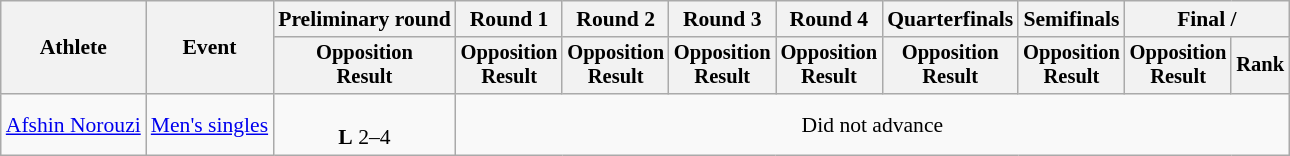<table class="wikitable" style="font-size:90%">
<tr>
<th rowspan="2">Athlete</th>
<th rowspan="2">Event</th>
<th>Preliminary round</th>
<th>Round 1</th>
<th>Round 2</th>
<th>Round 3</th>
<th>Round 4</th>
<th>Quarterfinals</th>
<th>Semifinals</th>
<th colspan=2>Final / </th>
</tr>
<tr style="font-size:95%">
<th>Opposition<br>Result</th>
<th>Opposition<br>Result</th>
<th>Opposition<br>Result</th>
<th>Opposition<br>Result</th>
<th>Opposition<br>Result</th>
<th>Opposition<br>Result</th>
<th>Opposition<br>Result</th>
<th>Opposition<br>Result</th>
<th>Rank</th>
</tr>
<tr align=center>
<td align=left><a href='#'>Afshin Norouzi</a></td>
<td align=left><a href='#'>Men's singles</a></td>
<td><br><strong>L</strong> 2–4</td>
<td colspan=8>Did not advance</td>
</tr>
</table>
